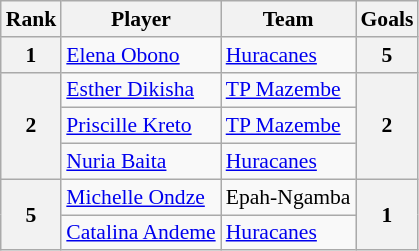<table class="wikitable" style="text-align:center; font-size:90%">
<tr>
<th>Rank</th>
<th>Player</th>
<th>Team</th>
<th>Goals</th>
</tr>
<tr>
<th>1</th>
<td align=left> <a href='#'>Elena Obono</a></td>
<td align=left> <a href='#'>Huracanes</a></td>
<th>5</th>
</tr>
<tr>
<th rowspan=3>2</th>
<td align=left> <a href='#'>Esther Dikisha</a></td>
<td align=left> <a href='#'>TP Mazembe</a></td>
<th rowspan=3>2</th>
</tr>
<tr>
<td align=left> <a href='#'>Priscille Kreto</a></td>
<td align=left> <a href='#'>TP Mazembe</a></td>
</tr>
<tr>
<td align=left> <a href='#'>Nuria Baita</a></td>
<td align=left> <a href='#'>Huracanes</a></td>
</tr>
<tr>
<th rowspan=2>5</th>
<td align=left> <a href='#'>Michelle Ondze</a></td>
<td align=left> Epah-Ngamba</td>
<th rowspan=2>1</th>
</tr>
<tr>
<td align=left> <a href='#'>Catalina Andeme</a></td>
<td align=left> <a href='#'>Huracanes</a></td>
</tr>
</table>
